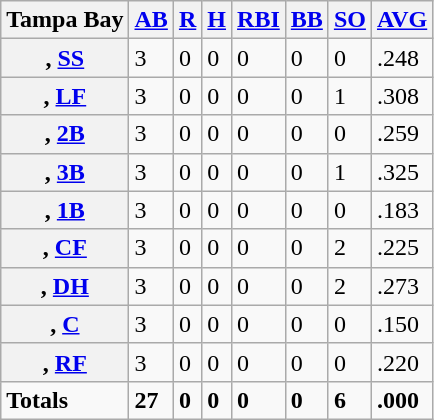<table class="wikitable sortable">
<tr>
<th scope = "col">Tampa Bay</th>
<th scope = "col"><a href='#'>AB</a></th>
<th scope = "col"><a href='#'>R</a></th>
<th scope = "col"><a href='#'>H</a></th>
<th scope = "col"><a href='#'>RBI</a></th>
<th scope = "col"><a href='#'>BB</a></th>
<th scope = "col"><a href='#'>SO</a></th>
<th scope = "col"><a href='#'>AVG</a></th>
</tr>
<tr>
<th scope = "row">, <a href='#'>SS</a></th>
<td>3</td>
<td>0</td>
<td>0</td>
<td>0</td>
<td>0</td>
<td>0</td>
<td>.248</td>
</tr>
<tr>
<th scope = "row">, <a href='#'>LF</a></th>
<td>3</td>
<td>0</td>
<td>0</td>
<td>0</td>
<td>0</td>
<td>1</td>
<td>.308</td>
</tr>
<tr>
<th scope = "row">, <a href='#'>2B</a></th>
<td>3</td>
<td>0</td>
<td>0</td>
<td>0</td>
<td>0</td>
<td>0</td>
<td>.259</td>
</tr>
<tr>
<th scope = "row">, <a href='#'>3B</a></th>
<td>3</td>
<td>0</td>
<td>0</td>
<td>0</td>
<td>0</td>
<td>1</td>
<td>.325</td>
</tr>
<tr>
<th scope = "row">, <a href='#'>1B</a></th>
<td>3</td>
<td>0</td>
<td>0</td>
<td>0</td>
<td>0</td>
<td>0</td>
<td>.183</td>
</tr>
<tr>
<th scope = "row">, <a href='#'>CF</a></th>
<td>3</td>
<td>0</td>
<td>0</td>
<td>0</td>
<td>0</td>
<td>2</td>
<td>.225</td>
</tr>
<tr>
<th scope = "row">, <a href='#'>DH</a></th>
<td>3</td>
<td>0</td>
<td>0</td>
<td>0</td>
<td>0</td>
<td>2</td>
<td>.273</td>
</tr>
<tr>
<th scope = "row">, <a href='#'>C</a></th>
<td>3</td>
<td>0</td>
<td>0</td>
<td>0</td>
<td>0</td>
<td>0</td>
<td>.150</td>
</tr>
<tr>
<th scope = "row">, <a href='#'>RF</a></th>
<td>3</td>
<td>0</td>
<td>0</td>
<td>0</td>
<td>0</td>
<td>0</td>
<td>.220</td>
</tr>
<tr class="sortbottom">
<td><strong>Totals</strong></td>
<td><strong>27</strong></td>
<td><strong>0</strong></td>
<td><strong>0</strong></td>
<td><strong>0</strong></td>
<td><strong>0</strong></td>
<td><strong>6</strong></td>
<td><strong>.000</strong></td>
</tr>
</table>
